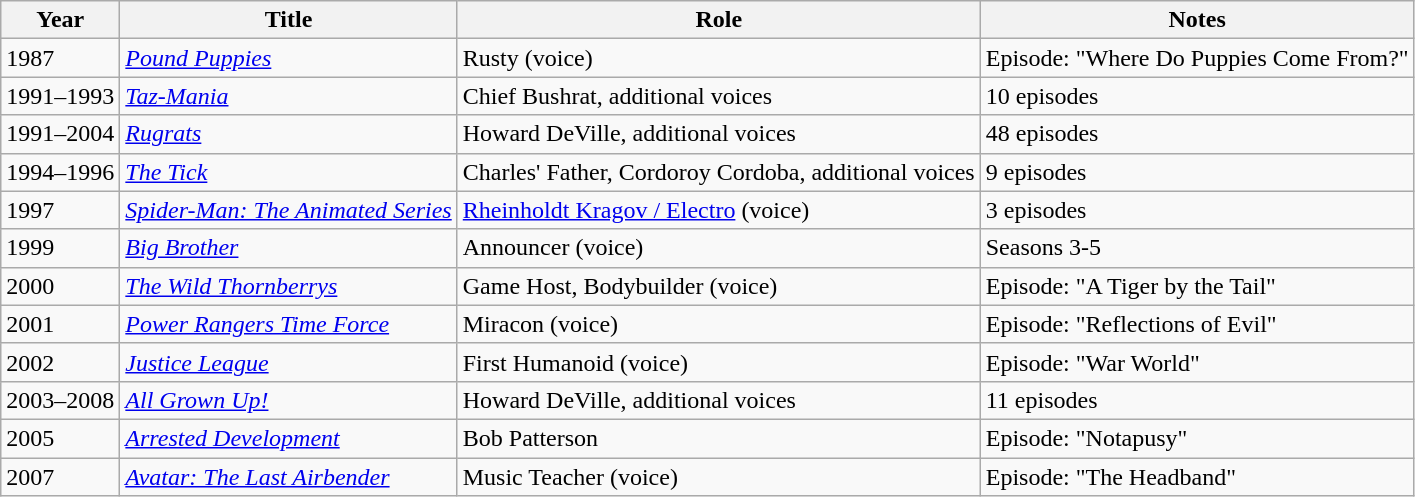<table class="wikitable sortable">
<tr>
<th>Year</th>
<th>Title</th>
<th>Role</th>
<th>Notes</th>
</tr>
<tr>
<td>1987</td>
<td><em><a href='#'>Pound Puppies</a></em></td>
<td>Rusty (voice)</td>
<td>Episode: "Where Do Puppies Come From?"</td>
</tr>
<tr>
<td>1991–1993</td>
<td><em><a href='#'>Taz-Mania</a></em></td>
<td>Chief Bushrat, additional voices</td>
<td>10 episodes</td>
</tr>
<tr>
<td>1991–2004</td>
<td><em><a href='#'>Rugrats</a></em></td>
<td>Howard DeVille, additional voices</td>
<td>48 episodes</td>
</tr>
<tr>
<td>1994–1996</td>
<td><em><a href='#'>The Tick</a></em></td>
<td>Charles' Father, Cordoroy Cordoba, additional voices</td>
<td>9 episodes</td>
</tr>
<tr>
<td>1997</td>
<td><em><a href='#'>Spider-Man: The Animated Series</a></em></td>
<td><a href='#'>Rheinholdt Kragov / Electro</a> (voice)</td>
<td>3 episodes</td>
</tr>
<tr>
<td>1999</td>
<td><em><a href='#'>Big Brother</a></em></td>
<td>Announcer (voice)</td>
<td>Seasons 3-5</td>
</tr>
<tr>
<td>2000</td>
<td><em><a href='#'>The Wild Thornberrys</a></em></td>
<td>Game Host, Bodybuilder (voice)</td>
<td>Episode: "A Tiger by the Tail"</td>
</tr>
<tr>
<td>2001</td>
<td><em><a href='#'>Power Rangers Time Force</a></em></td>
<td>Miracon (voice)</td>
<td>Episode: "Reflections of Evil"</td>
</tr>
<tr>
<td>2002</td>
<td><em><a href='#'>Justice League</a></em></td>
<td>First Humanoid (voice)</td>
<td>Episode: "War World"</td>
</tr>
<tr>
<td>2003–2008</td>
<td><em><a href='#'>All Grown Up!</a></em></td>
<td>Howard DeVille, additional voices</td>
<td>11 episodes</td>
</tr>
<tr>
<td>2005</td>
<td><em><a href='#'>Arrested Development</a></em></td>
<td>Bob Patterson</td>
<td>Episode: "Notapusy"</td>
</tr>
<tr>
<td>2007</td>
<td><em><a href='#'>Avatar: The Last Airbender</a></em></td>
<td>Music Teacher (voice)</td>
<td>Episode: "The Headband"</td>
</tr>
</table>
